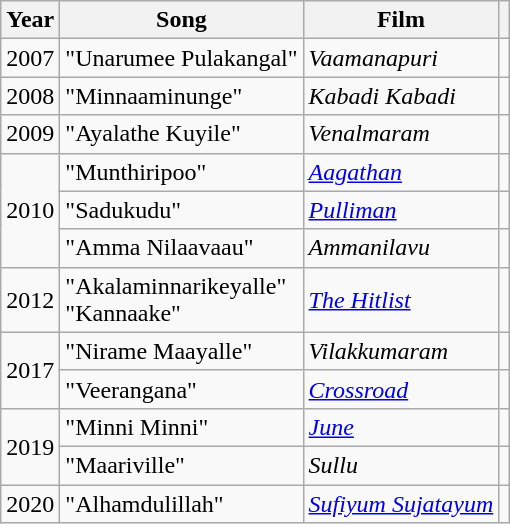<table class="wikitable sortable">
<tr>
<th>Year</th>
<th>Song</th>
<th>Film</th>
<th class="unsortable"></th>
</tr>
<tr>
<td>2007</td>
<td>"Unarumee Pulakangal"</td>
<td><em>Vaamanapuri</em></td>
<td></td>
</tr>
<tr>
<td>2008</td>
<td>"Minnaaminunge"</td>
<td><em>Kabadi Kabadi</em></td>
<td></td>
</tr>
<tr>
<td>2009</td>
<td>"Ayalathe Kuyile"</td>
<td><em>Venalmaram</em></td>
<td></td>
</tr>
<tr>
<td rowspan=3>2010</td>
<td>"Munthiripoo"</td>
<td><em><a href='#'>Aagathan</a></em></td>
<td></td>
</tr>
<tr>
<td>"Sadukudu"</td>
<td><em><a href='#'>Pulliman</a></em></td>
<td></td>
</tr>
<tr>
<td>"Amma Nilaavaau"</td>
<td><em>Ammanilavu</em></td>
<td></td>
</tr>
<tr>
<td>2012</td>
<td>"Akalaminnarikeyalle"<br>"Kannaake"</td>
<td><em><a href='#'>The Hitlist</a></em></td>
<td></td>
</tr>
<tr>
<td rowspan=2>2017</td>
<td>"Nirame Maayalle"</td>
<td><em>Vilakkumaram</em></td>
<td></td>
</tr>
<tr>
<td>"Veerangana"</td>
<td><em><a href='#'>Crossroad</a></em></td>
<td></td>
</tr>
<tr>
<td rowspan=2>2019</td>
<td>"Minni Minni"</td>
<td><em><a href='#'>June</a></em></td>
<td></td>
</tr>
<tr>
<td>"Maariville"</td>
<td><em>Sullu</em></td>
<td></td>
</tr>
<tr>
<td>2020</td>
<td>"Alhamdulillah"</td>
<td><em><a href='#'>Sufiyum Sujatayum</a></em></td>
<td></td>
</tr>
</table>
